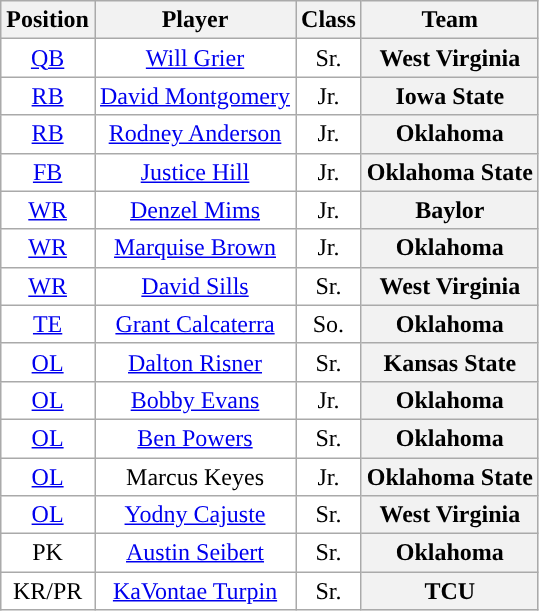<table class="wikitable sortable" border="1">
<tr>
<th>Position</th>
<th>Player</th>
<th>Class</th>
<th>Team</th>
</tr>
<tr>
<td style="text-align:center; background:white"><a href='#'>QB</a></td>
<td style="text-align:center; background:white"><a href='#'>Will Grier</a></td>
<td style="text-align:center; background:white">Sr.</td>
<th>West Virginia</th>
</tr>
<tr>
<td style="text-align:center; background:white"><a href='#'>RB</a></td>
<td style="text-align:center; background:white"><a href='#'>David Montgomery</a></td>
<td style="text-align:center; background:white">Jr.</td>
<th>Iowa State</th>
</tr>
<tr>
<td style="text-align:center; background:white"><a href='#'>RB</a></td>
<td style="text-align:center; background:white"><a href='#'>Rodney Anderson</a></td>
<td style="text-align:center; background:white">Jr.</td>
<th>Oklahoma</th>
</tr>
<tr>
<td style="text-align:center; background:white"><a href='#'>FB</a></td>
<td style="text-align:center; background:white"><a href='#'>Justice Hill</a></td>
<td style="text-align:center; background:white">Jr.</td>
<th>Oklahoma State</th>
</tr>
<tr>
<td style="text-align:center; background:white"><a href='#'>WR</a></td>
<td style="text-align:center; background:white"><a href='#'>Denzel Mims</a></td>
<td style="text-align:center; background:white">Jr.</td>
<th>Baylor</th>
</tr>
<tr>
<td style="text-align:center; background:white"><a href='#'>WR</a></td>
<td style="text-align:center; background:white"><a href='#'>Marquise Brown</a></td>
<td style="text-align:center; background:white">Jr.</td>
<th>Oklahoma</th>
</tr>
<tr>
<td style="text-align:center; background:white"><a href='#'>WR</a></td>
<td style="text-align:center; background:white"><a href='#'>David Sills</a></td>
<td style="text-align:center; background:white">Sr.</td>
<th>West Virginia</th>
</tr>
<tr>
<td style="text-align:center; background:white"><a href='#'>TE</a></td>
<td style="text-align:center; background:white"><a href='#'>Grant Calcaterra</a></td>
<td style="text-align:center; background:white">So.</td>
<th>Oklahoma</th>
</tr>
<tr>
<td style="text-align:center; background:white"><a href='#'>OL</a></td>
<td style="text-align:center; background:white"><a href='#'>Dalton Risner</a></td>
<td style="text-align:center; background:white">Sr.</td>
<th>Kansas State</th>
</tr>
<tr>
<td style="text-align:center; background:white"><a href='#'>OL</a></td>
<td style="text-align:center; background:white"><a href='#'>Bobby Evans</a></td>
<td style="text-align:center; background:white">Jr.</td>
<th>Oklahoma</th>
</tr>
<tr>
<td style="text-align:center; background:white"><a href='#'>OL</a></td>
<td style="text-align:center; background:white"><a href='#'>Ben Powers</a></td>
<td style="text-align:center; background:white">Sr.</td>
<th>Oklahoma</th>
</tr>
<tr>
<td style="text-align:center; background:white"><a href='#'>OL</a></td>
<td style="text-align:center; background:white">Marcus Keyes</td>
<td style="text-align:center; background:white">Jr.</td>
<th>Oklahoma State</th>
</tr>
<tr>
<td style="text-align:center; background:white"><a href='#'>OL</a></td>
<td style="text-align:center; background:white"><a href='#'>Yodny Cajuste</a></td>
<td style="text-align:center; background:white">Sr.</td>
<th>West Virginia</th>
</tr>
<tr>
<td style="text-align:center; background:white">PK</td>
<td style="text-align:center; background:white"><a href='#'>Austin Seibert</a></td>
<td style="text-align:center; background:white">Sr.</td>
<th>Oklahoma</th>
</tr>
<tr>
<td style="text-align:center; background:white">KR/PR</td>
<td style="text-align:center; background:white"><a href='#'>KaVontae Turpin</a></td>
<td style="text-align:center; background:white">Sr.</td>
<th>TCU</th>
</tr>
</table>
